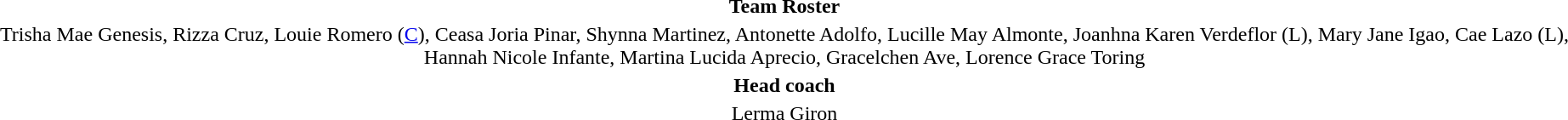<table style="text-align:center; margin-top:2em; margin-left:auto; margin-right:auto">
<tr>
<td><strong>Team Roster</strong></td>
</tr>
<tr>
<td>Trisha Mae Genesis, Rizza Cruz, Louie Romero (<a href='#'>C</a>), Ceasa Joria Pinar, Shynna Martinez, Antonette Adolfo, Lucille May Almonte, Joanhna Karen Verdeflor (L), Mary Jane Igao, Cae Lazo (L), Hannah Nicole Infante, Martina Lucida Aprecio, Gracelchen Ave, Lorence Grace Toring</td>
</tr>
<tr>
<td><strong>Head coach</strong></td>
</tr>
<tr>
<td>Lerma Giron</td>
</tr>
</table>
